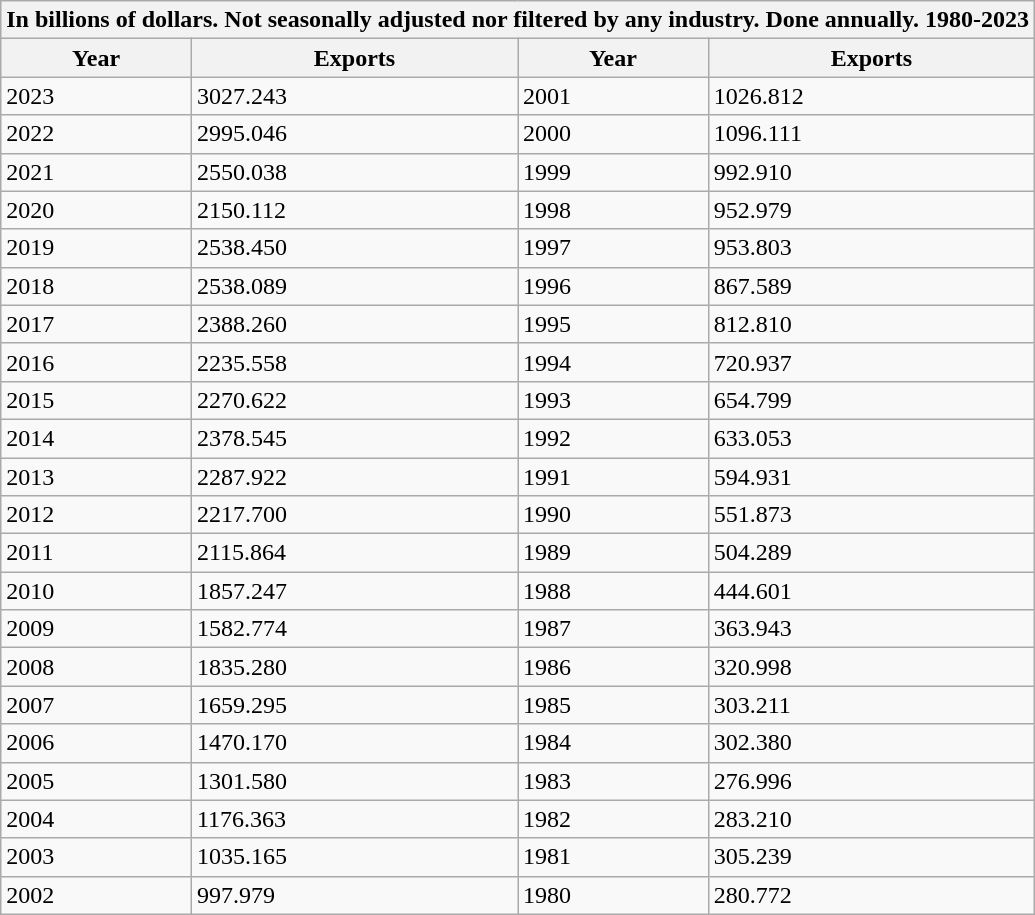<table class="wikitable">
<tr>
<th colspan="4">In billions of dollars. Not seasonally adjusted nor filtered by any industry. Done annually. 1980-2023</th>
</tr>
<tr>
<th>Year</th>
<th>Exports</th>
<th>Year</th>
<th>Exports</th>
</tr>
<tr>
<td>2023</td>
<td>3027.243</td>
<td>2001</td>
<td>1026.812</td>
</tr>
<tr>
<td>2022</td>
<td>2995.046</td>
<td>2000</td>
<td>1096.111</td>
</tr>
<tr>
<td>2021</td>
<td>2550.038</td>
<td>1999</td>
<td>992.910</td>
</tr>
<tr>
<td>2020</td>
<td>2150.112</td>
<td>1998</td>
<td>952.979</td>
</tr>
<tr>
<td>2019</td>
<td>2538.450</td>
<td>1997</td>
<td>953.803</td>
</tr>
<tr>
<td>2018</td>
<td>2538.089</td>
<td>1996</td>
<td>867.589</td>
</tr>
<tr>
<td>2017</td>
<td>2388.260</td>
<td>1995</td>
<td>812.810</td>
</tr>
<tr>
<td>2016</td>
<td>2235.558</td>
<td>1994</td>
<td>720.937</td>
</tr>
<tr>
<td>2015</td>
<td>2270.622</td>
<td>1993</td>
<td>654.799</td>
</tr>
<tr>
<td>2014</td>
<td>2378.545</td>
<td>1992</td>
<td>633.053</td>
</tr>
<tr>
<td>2013</td>
<td>2287.922</td>
<td>1991</td>
<td>594.931</td>
</tr>
<tr>
<td>2012</td>
<td>2217.700</td>
<td>1990</td>
<td>551.873</td>
</tr>
<tr>
<td>2011</td>
<td>2115.864</td>
<td>1989</td>
<td>504.289</td>
</tr>
<tr>
<td>2010</td>
<td>1857.247</td>
<td>1988</td>
<td>444.601</td>
</tr>
<tr>
<td>2009</td>
<td>1582.774</td>
<td>1987</td>
<td>363.943</td>
</tr>
<tr>
<td>2008</td>
<td>1835.280</td>
<td>1986</td>
<td>320.998</td>
</tr>
<tr>
<td>2007</td>
<td>1659.295</td>
<td>1985</td>
<td>303.211</td>
</tr>
<tr>
<td>2006</td>
<td>1470.170</td>
<td>1984</td>
<td>302.380</td>
</tr>
<tr>
<td>2005</td>
<td>1301.580</td>
<td>1983</td>
<td>276.996</td>
</tr>
<tr>
<td>2004</td>
<td>1176.363</td>
<td>1982</td>
<td>283.210</td>
</tr>
<tr>
<td>2003</td>
<td>1035.165</td>
<td>1981</td>
<td>305.239</td>
</tr>
<tr>
<td>2002</td>
<td>997.979</td>
<td>1980</td>
<td>280.772</td>
</tr>
</table>
